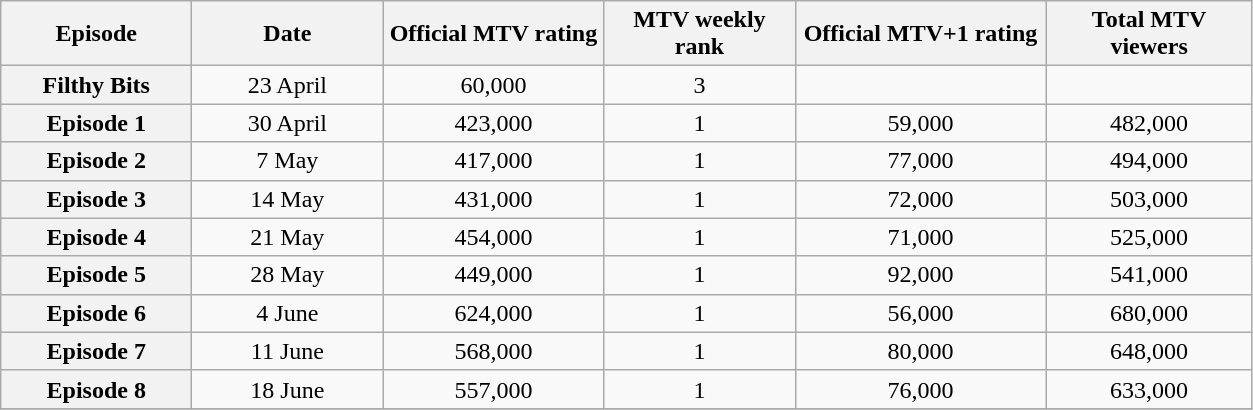<table class="wikitable sortable" style="text-align:center">
<tr>
<th scope="col" style="width:120px;">Episode</th>
<th scope="col" style="width:120px;">Date</th>
<th scope="col" style="width:140px;">Official MTV rating</th>
<th scope="col" style="width:120px;">MTV weekly rank</th>
<th scope="col" style="width:160px;">Official MTV+1 rating</th>
<th scope="col" style="width:130px;">Total MTV viewers </th>
</tr>
<tr>
<th scope="row">Filthy Bits</th>
<td>23 April</td>
<td>60,000</td>
<td>3</td>
<td></td>
<td></td>
</tr>
<tr>
<th scope="row">Episode 1</th>
<td>30 April</td>
<td>423,000</td>
<td>1</td>
<td>59,000</td>
<td>482,000</td>
</tr>
<tr>
<th scope="row">Episode 2</th>
<td>7 May</td>
<td>417,000</td>
<td>1</td>
<td>77,000</td>
<td>494,000</td>
</tr>
<tr>
<th scope="row">Episode 3</th>
<td>14 May</td>
<td>431,000</td>
<td>1</td>
<td>72,000</td>
<td>503,000</td>
</tr>
<tr>
<th scope="row">Episode 4</th>
<td>21 May</td>
<td>454,000</td>
<td>1</td>
<td>71,000</td>
<td>525,000</td>
</tr>
<tr>
<th scope="row">Episode 5</th>
<td>28 May</td>
<td>449,000</td>
<td>1</td>
<td>92,000</td>
<td>541,000</td>
</tr>
<tr>
<th scope="row">Episode 6</th>
<td>4 June</td>
<td>624,000</td>
<td>1</td>
<td>56,000</td>
<td>680,000</td>
</tr>
<tr>
<th scope="row">Episode 7</th>
<td>11 June</td>
<td>568,000</td>
<td>1</td>
<td>80,000</td>
<td>648,000</td>
</tr>
<tr>
<th scope="row">Episode 8</th>
<td>18 June</td>
<td>557,000</td>
<td>1</td>
<td>76,000</td>
<td>633,000</td>
</tr>
<tr>
</tr>
</table>
